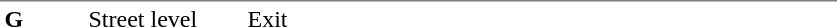<table table border=0 cellspacing=0 cellpadding=3>
<tr>
<td style="border-top:solid 1px gray;" width=50 valign=top><strong>G</strong></td>
<td style="border-top:solid 1px gray;" width=100 valign=top>Street level</td>
<td style="border-top:solid 1px gray;" width=390 valign=top>Exit</td>
</tr>
</table>
